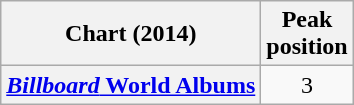<table class="wikitable plainrowheaders sortable" style="text-align:center;">
<tr>
<th scope="col">Chart (2014)</th>
<th scope="col">Peak<br>position</th>
</tr>
<tr>
<th scope="row"><a href='#'><em>Billboard</em> World Albums</a></th>
<td style="text-align:center;">3</td>
</tr>
</table>
